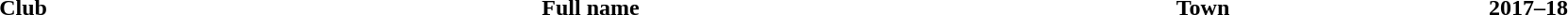<table style="width:100%;">
<tr>
<th style="width:23%;">Club</th>
<th style="width:40%;">Full name</th>
<th style="width:28%;">Town</th>
<th style="width:8%;">2017–18</th>
</tr>
</table>
